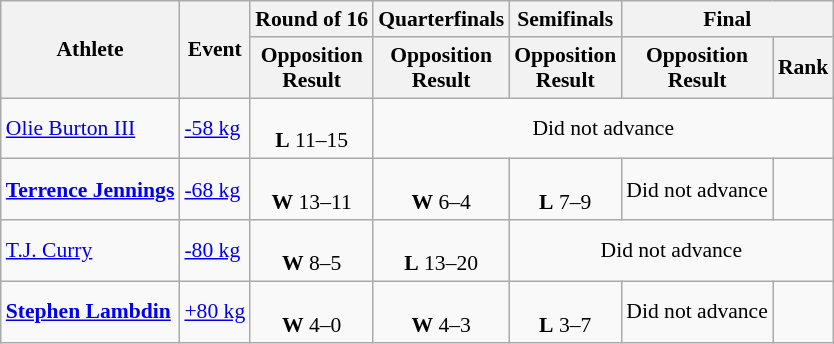<table class="wikitable" style="font-size:90%">
<tr>
<th rowspan=2>Athlete</th>
<th rowspan=2>Event</th>
<th>Round of 16</th>
<th>Quarterfinals</th>
<th>Semifinals</th>
<th colspan=2>Final</th>
</tr>
<tr>
<th>Opposition<br>Result</th>
<th>Opposition<br>Result</th>
<th>Opposition<br>Result</th>
<th>Opposition<br>Result</th>
<th>Rank</th>
</tr>
<tr align=center>
<td align=left><a href='#'>Olie Burton III</a></td>
<td align=left><a href='#'>-58 kg</a></td>
<td><br><strong>L</strong> 11–15</td>
<td colspan=4>Did not advance</td>
</tr>
<tr align=center>
<td align=left><strong><a href='#'>Terrence Jennings</a></strong></td>
<td align=left><a href='#'>-68 kg</a></td>
<td><br><strong>W</strong> 13–11</td>
<td><br><strong>W</strong> 6–4</td>
<td><br><strong>L</strong> 7–9</td>
<td>Did not advance</td>
<td></td>
</tr>
<tr align=center>
<td align=left><a href='#'>T.J. Curry</a></td>
<td align=left><a href='#'>-80 kg</a></td>
<td><br><strong>W</strong> 8–5</td>
<td><br><strong>L</strong> 13–20</td>
<td colspan=3>Did not advance</td>
</tr>
<tr align=center>
<td align=left><strong><a href='#'>Stephen Lambdin</a></strong></td>
<td align=left><a href='#'>+80 kg</a></td>
<td><br><strong>W</strong> 4–0</td>
<td><br><strong>W</strong> 4–3</td>
<td><br><strong>L</strong> 3–7</td>
<td>Did not advance</td>
<td></td>
</tr>
</table>
